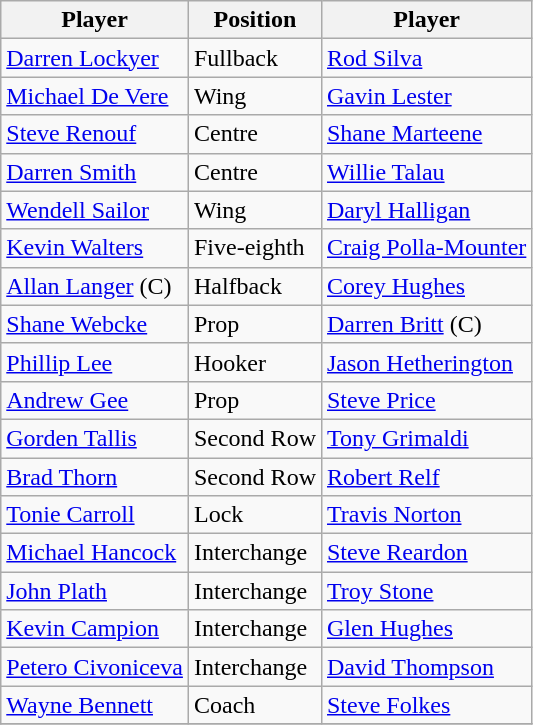<table class="wikitable" align="center">
<tr>
<th>Player</th>
<th>Position</th>
<th>Player</th>
</tr>
<tr>
<td><a href='#'>Darren Lockyer</a></td>
<td>Fullback</td>
<td><a href='#'>Rod Silva</a></td>
</tr>
<tr>
<td><a href='#'>Michael De Vere</a></td>
<td>Wing</td>
<td><a href='#'>Gavin Lester</a></td>
</tr>
<tr>
<td><a href='#'>Steve Renouf</a></td>
<td>Centre</td>
<td><a href='#'>Shane Marteene</a></td>
</tr>
<tr>
<td><a href='#'>Darren Smith</a></td>
<td>Centre</td>
<td><a href='#'>Willie Talau</a></td>
</tr>
<tr>
<td><a href='#'>Wendell Sailor</a></td>
<td>Wing</td>
<td><a href='#'>Daryl Halligan</a></td>
</tr>
<tr>
<td><a href='#'>Kevin Walters</a></td>
<td>Five-eighth</td>
<td><a href='#'>Craig Polla-Mounter</a></td>
</tr>
<tr>
<td><a href='#'>Allan Langer</a> (C)</td>
<td>Halfback</td>
<td><a href='#'>Corey Hughes</a></td>
</tr>
<tr>
<td><a href='#'>Shane Webcke</a></td>
<td>Prop</td>
<td><a href='#'>Darren Britt</a> (C)</td>
</tr>
<tr>
<td><a href='#'>Phillip Lee</a></td>
<td>Hooker</td>
<td><a href='#'>Jason Hetherington</a></td>
</tr>
<tr>
<td><a href='#'>Andrew Gee</a></td>
<td>Prop</td>
<td><a href='#'>Steve Price</a></td>
</tr>
<tr>
<td><a href='#'>Gorden Tallis</a></td>
<td>Second Row</td>
<td><a href='#'>Tony Grimaldi</a></td>
</tr>
<tr>
<td><a href='#'>Brad Thorn</a></td>
<td>Second Row</td>
<td><a href='#'>Robert Relf</a></td>
</tr>
<tr>
<td><a href='#'>Tonie Carroll</a></td>
<td>Lock</td>
<td><a href='#'>Travis Norton</a></td>
</tr>
<tr>
<td><a href='#'>Michael Hancock</a></td>
<td>Interchange</td>
<td><a href='#'>Steve Reardon</a></td>
</tr>
<tr>
<td><a href='#'>John Plath</a></td>
<td>Interchange</td>
<td><a href='#'>Troy Stone</a></td>
</tr>
<tr>
<td><a href='#'>Kevin Campion</a></td>
<td>Interchange</td>
<td><a href='#'>Glen Hughes</a></td>
</tr>
<tr>
<td><a href='#'>Petero Civoniceva</a></td>
<td>Interchange</td>
<td><a href='#'>David Thompson</a></td>
</tr>
<tr>
<td><a href='#'>Wayne Bennett</a></td>
<td>Coach</td>
<td><a href='#'>Steve Folkes</a></td>
</tr>
<tr>
</tr>
</table>
